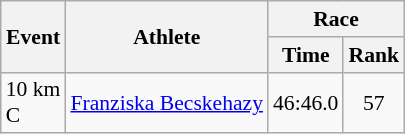<table class="wikitable" border="1" style="font-size:90%">
<tr>
<th rowspan=2>Event</th>
<th rowspan=2>Athlete</th>
<th colspan=2>Race</th>
</tr>
<tr>
<th>Time</th>
<th>Rank</th>
</tr>
<tr>
<td>10 km <br> C</td>
<td><a href='#'>Franziska Becskehazy</a></td>
<td align=center>46:46.0</td>
<td align=center>57</td>
</tr>
</table>
